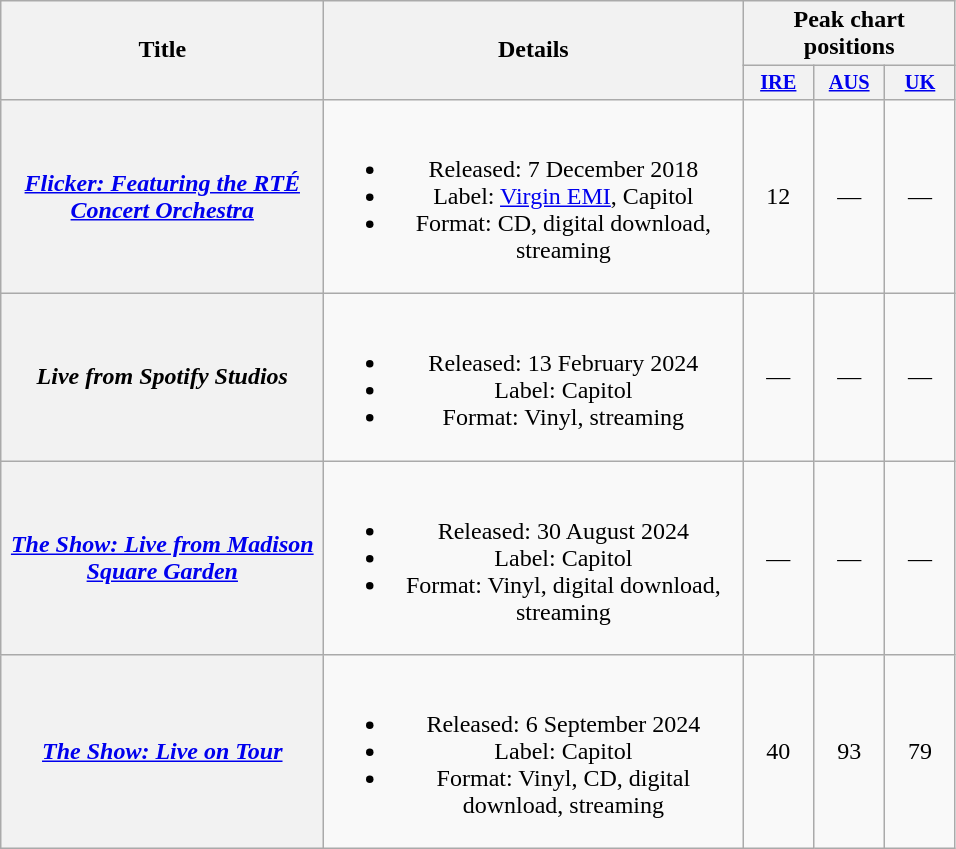<table class="wikitable plainrowheaders" style="text-align:center">
<tr>
<th scope="col" rowspan="2" style="width:13em;">Title</th>
<th scope="col" rowspan="2" style="width:17em;">Details</th>
<th scope="col" colspan="3">Peak chart positions</th>
</tr>
<tr>
<th scope="col" style="width:3em;font-size:85%;"><a href='#'>IRE</a><br></th>
<th scope="col" style="width:3em;font-size:85%;"><a href='#'>AUS</a><br></th>
<th scope="col" style="width:3em;font-size:85%;"><a href='#'>UK</a><br></th>
</tr>
<tr>
<th scope="row"><em><a href='#'>Flicker: Featuring the RTÉ Concert Orchestra</a></em></th>
<td><br><ul><li>Released: 7 December 2018</li><li>Label: <a href='#'>Virgin EMI</a>, Capitol</li><li>Format: CD, digital download, streaming</li></ul></td>
<td>12</td>
<td>—</td>
<td>—</td>
</tr>
<tr>
<th scope="row"><em>Live from Spotify Studios</em></th>
<td><br><ul><li>Released: 13 February 2024</li><li>Label: Capitol</li><li>Format: Vinyl, streaming</li></ul></td>
<td>—</td>
<td>—</td>
<td>—</td>
</tr>
<tr>
<th scope="row"><em><a href='#'>The Show: Live from Madison Square Garden</a></em></th>
<td><br><ul><li>Released: 30 August 2024</li><li>Label: Capitol</li><li>Format: Vinyl, digital download, streaming</li></ul></td>
<td>—</td>
<td>—</td>
<td>—</td>
</tr>
<tr>
<th scope="row"><em><a href='#'>The Show: Live on Tour</a></em></th>
<td><br><ul><li>Released: 6 September 2024</li><li>Label: Capitol</li><li>Format: Vinyl, CD, digital download, streaming</li></ul></td>
<td>40</td>
<td>93</td>
<td>79</td>
</tr>
</table>
